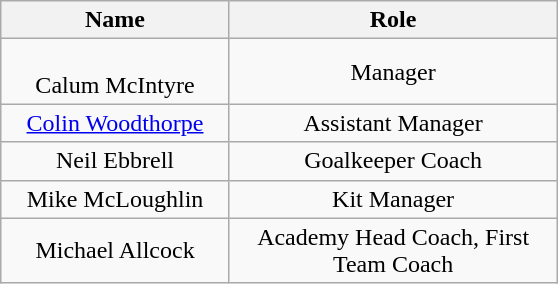<table class="wikitable">
<tr>
<th style="width:145px;">Name</th>
<th style="width:211px;">Role</th>
</tr>
<tr>
<td style="text-align:center;"><br> Calum McIntyre</td>
<td style="text-align:center;">Manager</td>
</tr>
<tr>
<td style="text-align:center;"> <a href='#'>Colin Woodthorpe</a></td>
<td style="text-align:center;">Assistant Manager</td>
</tr>
<tr>
<td style="text-align:center;"> Neil Ebbrell</td>
<td style="text-align:center;">Goalkeeper Coach</td>
</tr>
<tr>
<td style="text-align:center;"> Mike McLoughlin</td>
<td style="text-align:center;">Kit Manager</td>
</tr>
<tr>
<td style="text-align:center;"> Michael Allcock</td>
<td style="text-align:center;">Academy Head Coach, First Team Coach</td>
</tr>
</table>
